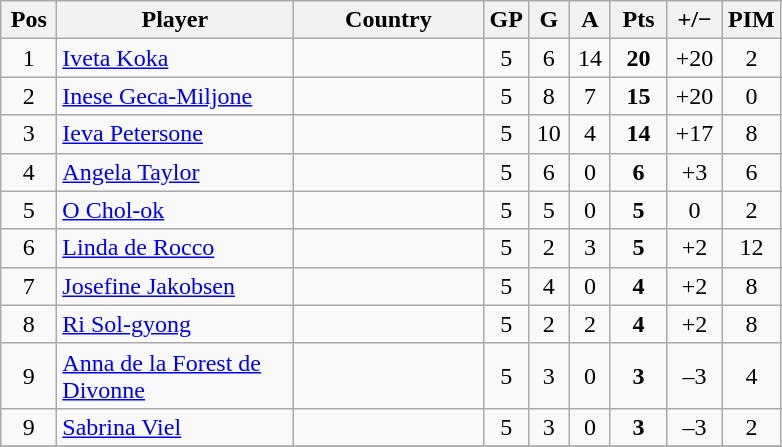<table class="wikitable sortable" style="text-align: center;">
<tr>
<th width=30>Pos</th>
<th width=150>Player</th>
<th width=120>Country</th>
<th width=20>GP</th>
<th width=20>G</th>
<th width=20>A</th>
<th width=30>Pts</th>
<th width=30>+/−</th>
<th width=30>PIM</th>
</tr>
<tr>
<td>1</td>
<td align=left><a href='#'>Iveta Koka</a></td>
<td align=left></td>
<td>5</td>
<td>6</td>
<td>14</td>
<td><strong>20</strong></td>
<td>+20</td>
<td>2</td>
</tr>
<tr>
<td>2</td>
<td align=left><a href='#'>Inese Geca-Miljone</a></td>
<td align=left></td>
<td>5</td>
<td>8</td>
<td>7</td>
<td><strong>15</strong></td>
<td>+20</td>
<td>0</td>
</tr>
<tr>
<td>3</td>
<td align=left><a href='#'>Ieva Petersone</a></td>
<td align=left></td>
<td>5</td>
<td>10</td>
<td>4</td>
<td><strong>14</strong></td>
<td>+17</td>
<td>8</td>
</tr>
<tr>
<td>4</td>
<td align=left><a href='#'>Angela Taylor</a></td>
<td align=left></td>
<td>5</td>
<td>6</td>
<td>0</td>
<td><strong>6</strong></td>
<td>+3</td>
<td>6</td>
</tr>
<tr>
<td>5</td>
<td align=left><a href='#'>O Chol-ok</a></td>
<td align=left></td>
<td>5</td>
<td>5</td>
<td>0</td>
<td><strong>5</strong></td>
<td>0</td>
<td>2</td>
</tr>
<tr>
<td>6</td>
<td align=left><a href='#'>Linda de Rocco</a></td>
<td align=left></td>
<td>5</td>
<td>2</td>
<td>3</td>
<td><strong>5</strong></td>
<td>+2</td>
<td>12</td>
</tr>
<tr>
<td>7</td>
<td align=left><a href='#'>Josefine Jakobsen</a></td>
<td align=left></td>
<td>5</td>
<td>4</td>
<td>0</td>
<td><strong>4</strong></td>
<td>+2</td>
<td>8</td>
</tr>
<tr>
<td>8</td>
<td align=left><a href='#'>Ri Sol-gyong</a></td>
<td align=left></td>
<td>5</td>
<td>2</td>
<td>2</td>
<td><strong>4</strong></td>
<td>+2</td>
<td>8</td>
</tr>
<tr>
<td>9</td>
<td align=left><a href='#'>Anna de la Forest de Divonne</a></td>
<td align=left></td>
<td>5</td>
<td>3</td>
<td>0</td>
<td><strong>3</strong></td>
<td>–3</td>
<td>4</td>
</tr>
<tr>
<td>9</td>
<td align=left><a href='#'>Sabrina Viel</a></td>
<td align=left></td>
<td>5</td>
<td>3</td>
<td>0</td>
<td><strong>3</strong></td>
<td>–3</td>
<td>2</td>
</tr>
<tr>
</tr>
</table>
